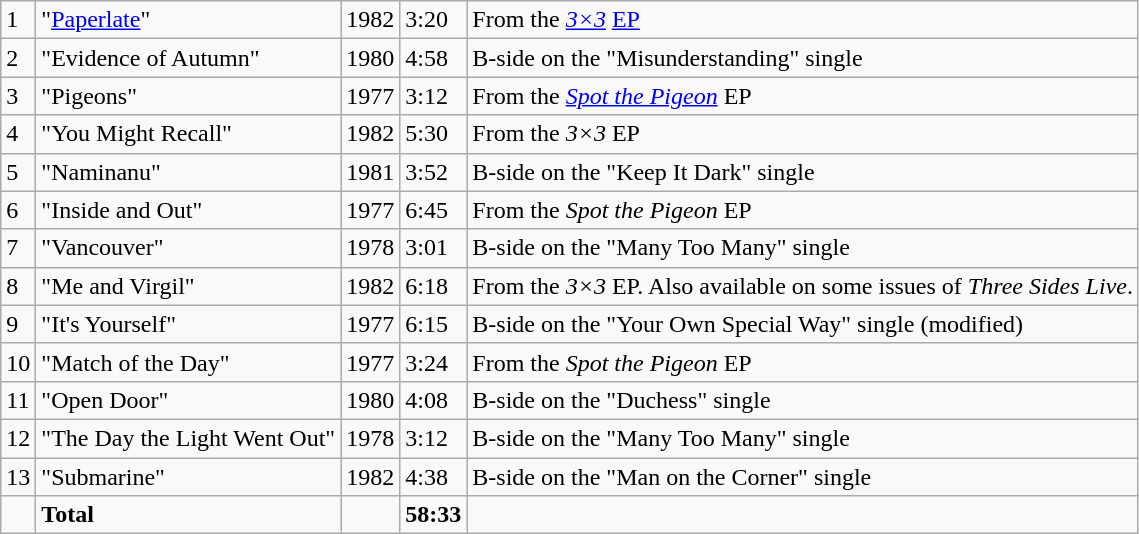<table class="wikitable">
<tr>
<td>1</td>
<td>"<a href='#'>Paperlate</a>"</td>
<td>1982</td>
<td>3:20</td>
<td>From the <em><a href='#'>3×3</a></em> <a href='#'>EP</a></td>
</tr>
<tr>
<td>2</td>
<td>"Evidence of Autumn"</td>
<td>1980</td>
<td>4:58</td>
<td>B-side on the "Misunderstanding" single</td>
</tr>
<tr>
<td>3</td>
<td>"Pigeons"</td>
<td>1977</td>
<td>3:12</td>
<td>From the <em><a href='#'>Spot the Pigeon</a></em> EP</td>
</tr>
<tr>
<td>4</td>
<td>"You Might Recall"</td>
<td>1982</td>
<td>5:30</td>
<td>From the <em>3×3</em> EP</td>
</tr>
<tr>
<td>5</td>
<td>"Naminanu"</td>
<td>1981</td>
<td>3:52</td>
<td>B-side on the "Keep It Dark" single</td>
</tr>
<tr>
<td>6</td>
<td>"Inside and Out"</td>
<td>1977</td>
<td>6:45</td>
<td>From the <em>Spot the Pigeon</em> EP</td>
</tr>
<tr>
<td>7</td>
<td>"Vancouver"</td>
<td>1978</td>
<td>3:01</td>
<td>B-side on the "Many Too Many" single</td>
</tr>
<tr>
<td>8</td>
<td>"Me and Virgil"</td>
<td>1982</td>
<td>6:18</td>
<td>From the <em>3×3</em> EP. Also available on some issues of <em>Three Sides Live</em>.</td>
</tr>
<tr>
<td>9</td>
<td>"It's Yourself"</td>
<td>1977</td>
<td>6:15</td>
<td>B-side on the "Your Own Special Way" single (modified)</td>
</tr>
<tr>
<td>10</td>
<td>"Match of the Day"</td>
<td>1977</td>
<td>3:24</td>
<td>From the <em>Spot the Pigeon</em> EP</td>
</tr>
<tr>
<td>11</td>
<td>"Open Door"</td>
<td>1980</td>
<td>4:08</td>
<td>B-side on the "Duchess" single</td>
</tr>
<tr>
<td>12</td>
<td>"The Day the Light Went Out"</td>
<td>1978</td>
<td>3:12</td>
<td>B-side on the "Many Too Many" single</td>
</tr>
<tr>
<td>13</td>
<td>"Submarine"</td>
<td>1982</td>
<td>4:38</td>
<td>B-side on the "Man on the Corner" single</td>
</tr>
<tr>
<td></td>
<td><strong>Total</strong></td>
<td></td>
<td><strong>58:33</strong></td>
<td></td>
</tr>
</table>
